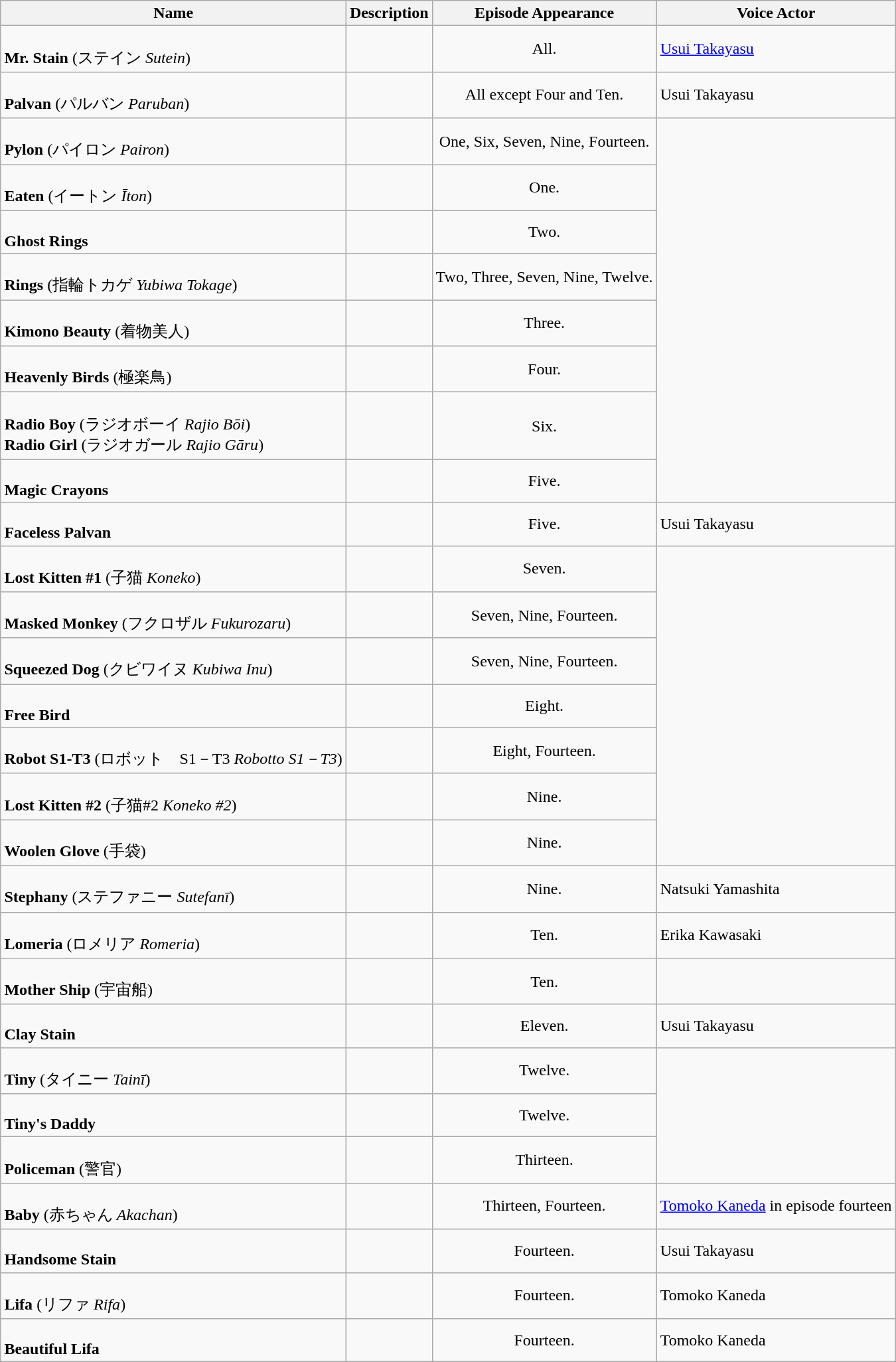<table class="wikitable" style="margin: 1em auto 1em auto">
<tr>
<th>Name</th>
<th>Description</th>
<th>Episode Appearance</th>
<th>Voice Actor</th>
</tr>
<tr>
<td><br><strong>Mr. Stain</strong> (ステイン <em>Sutein</em>)</td>
<td><br></td>
<td align="center">All.</td>
<td><a href='#'>Usui Takayasu</a></td>
</tr>
<tr>
<td><br><strong>Palvan</strong> (パルバン <em>Paruban</em>)</td>
<td><br></td>
<td align="center">All except Four and Ten.</td>
<td>Usui Takayasu</td>
</tr>
<tr>
<td><br><strong>Pylon</strong> (パイロン <em>Pairon</em>)</td>
<td><br></td>
<td align="center">One, Six, Seven, Nine, Fourteen.</td>
</tr>
<tr>
<td><br><strong>Eaten</strong> (イートン <em>Īton</em>)</td>
<td><br></td>
<td align="center">One.</td>
</tr>
<tr>
<td><br><strong>Ghost Rings</strong></td>
<td><br></td>
<td align="center">Two.</td>
</tr>
<tr>
<td><br><strong>Rings</strong> (指輪トカゲ <em>Yubiwa Tokage</em>)</td>
<td><br></td>
<td align="center">Two, Three, Seven, Nine, Twelve.</td>
</tr>
<tr>
<td><br><strong>Kimono Beauty</strong> (着物美人)</td>
<td><br></td>
<td align="center">Three.</td>
</tr>
<tr>
<td><br><strong>Heavenly Birds</strong> (極楽鳥)</td>
<td><br></td>
<td align="center">Four.</td>
</tr>
<tr>
<td><br><strong>Radio Boy</strong> (ラジオボーイ <em>Rajio Bōi</em>)<br>
<strong>Radio Girl</strong> (ラジオガール <em>Rajio Gāru</em>)</td>
<td><br></td>
<td align="center">Six.</td>
</tr>
<tr>
<td><br><strong>Magic Crayons</strong></td>
<td><br></td>
<td align="center">Five.</td>
</tr>
<tr>
<td><br><strong>Faceless Palvan</strong></td>
<td><br></td>
<td align="center">Five.</td>
<td>Usui Takayasu</td>
</tr>
<tr>
<td><br><strong>Lost Kitten #1</strong> (子猫 <em>Koneko</em>)</td>
<td><br></td>
<td align="center">Seven.</td>
</tr>
<tr>
<td><br><strong>Masked Monkey</strong> (フクロザル <em>Fukurozaru</em>)</td>
<td><br></td>
<td align="center">Seven, Nine, Fourteen.</td>
</tr>
<tr>
<td><br><strong>Squeezed Dog</strong> (クビワイヌ <em>Kubiwa Inu</em>)</td>
<td><br></td>
<td align="center">Seven, Nine, Fourteen.</td>
</tr>
<tr>
<td><br><strong>Free Bird</strong></td>
<td><br></td>
<td align="center">Eight.</td>
</tr>
<tr>
<td><br><strong>Robot S1-T3</strong> (ロボット　S1－T3 <em>Robotto S1－T3</em>)</td>
<td><br></td>
<td align="center">Eight, Fourteen.</td>
</tr>
<tr>
<td><br><strong>Lost Kitten #2</strong> (子猫#2 <em>Koneko #2</em>)</td>
<td><br></td>
<td align="center">Nine.</td>
</tr>
<tr>
<td><br><strong>Woolen Glove</strong> (手袋)</td>
<td><br></td>
<td align="center">Nine.</td>
</tr>
<tr>
<td><br><strong>Stephany</strong> (ステファニー <em>Sutefanī</em>)</td>
<td><br></td>
<td align="center">Nine.</td>
<td>Natsuki Yamashita</td>
</tr>
<tr>
<td><br><strong>Lomeria</strong> (ロメリア <em>Romeria</em>)</td>
<td><br></td>
<td align="center">Ten.</td>
<td>Erika Kawasaki</td>
</tr>
<tr>
<td><br><strong>Mother Ship</strong> (宇宙船)</td>
<td><br></td>
<td align="center">Ten.</td>
</tr>
<tr>
<td><br><strong>Clay Stain</strong></td>
<td><br></td>
<td align="center">Eleven.</td>
<td>Usui Takayasu</td>
</tr>
<tr>
<td><br><strong>Tiny</strong> (タイニー <em>Tainī</em>)</td>
<td><br></td>
<td align="center">Twelve.</td>
</tr>
<tr>
<td><br><strong>Tiny's Daddy</strong></td>
<td><br></td>
<td align="center">Twelve.</td>
</tr>
<tr>
<td><br><strong>Policeman</strong> (警官)</td>
<td><br></td>
<td align="center">Thirteen.</td>
</tr>
<tr>
<td><br><strong>Baby</strong> (赤ちゃん <em>Akachan</em>)</td>
<td><br></td>
<td align="center">Thirteen, Fourteen.</td>
<td><a href='#'>Tomoko Kaneda</a> in episode fourteen</td>
</tr>
<tr>
<td><br><strong>Handsome Stain</strong></td>
<td><br></td>
<td align="center">Fourteen.</td>
<td>Usui Takayasu</td>
</tr>
<tr>
<td><br><strong>Lifa</strong> (リファ <em>Rifa</em>)</td>
<td><br></td>
<td align="center">Fourteen.</td>
<td>Tomoko Kaneda</td>
</tr>
<tr>
<td><br><strong>Beautiful Lifa</strong></td>
<td><br></td>
<td align="center">Fourteen.</td>
<td>Tomoko Kaneda</td>
</tr>
</table>
